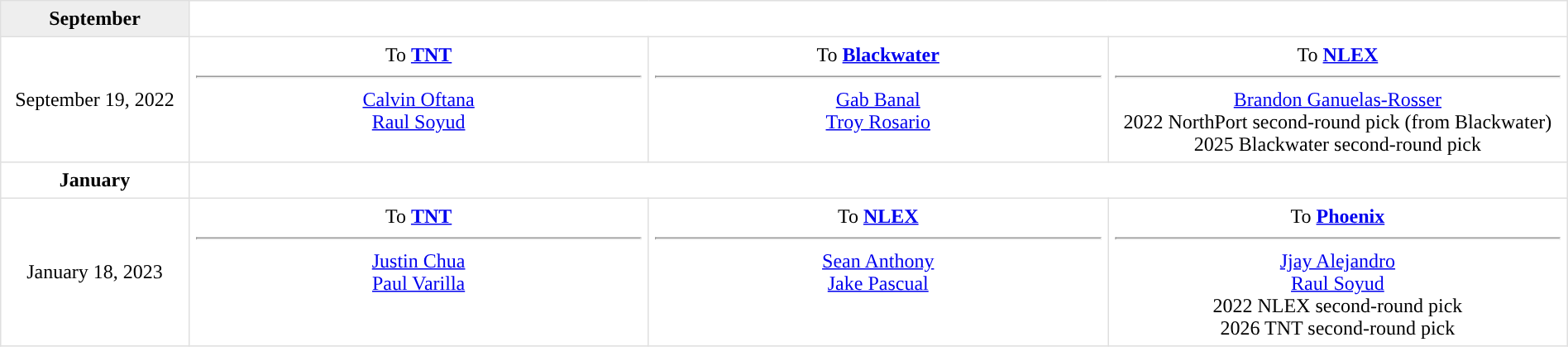<table border=1 style="border-collapse:collapse; text-align: center; width: 100%" bordercolor="#DFDFDF"  cellpadding="5">
<tr bgcolor="eeeeee">
<th>September</th>
</tr>
<tr>
<td style="width:12%">September 19, 2022</td>
<td style="width:29.3%" valign="top">To <strong><a href='#'>TNT</a></strong><hr><a href='#'>Calvin Oftana</a><br><a href='#'>Raul Soyud</a></td>
<td style="width:29.3%" valign="top">To <strong><a href='#'>Blackwater</a></strong><hr><a href='#'>Gab Banal</a><br><a href='#'>Troy Rosario</a></td>
<td style="width:29.3%" valign="top">To <strong><a href='#'>NLEX</a></strong><hr><a href='#'>Brandon Ganuelas-Rosser</a><br>2022 NorthPort second-round pick (from Blackwater)<br>2025 Blackwater second-round pick</td>
</tr>
<tr>
<th>January</th>
</tr>
<tr>
<td style="width:12%">January 18, 2023</td>
<td style="width:29.3%" valign="top">To <strong><a href='#'>TNT</a></strong><hr><a href='#'>Justin Chua</a><br><a href='#'>Paul Varilla</a></td>
<td style="width:29.3%" valign="top">To <strong><a href='#'>NLEX</a></strong><hr><a href='#'>Sean Anthony</a><br><a href='#'>Jake Pascual</a></td>
<td style="width:29.3%" valign="top">To <strong><a href='#'>Phoenix</a></strong><hr><a href='#'>Jjay Alejandro </a><br><a href='#'>Raul Soyud</a><br>2022 NLEX second-round pick<br>2026 TNT second-round pick</td>
</tr>
</table>
